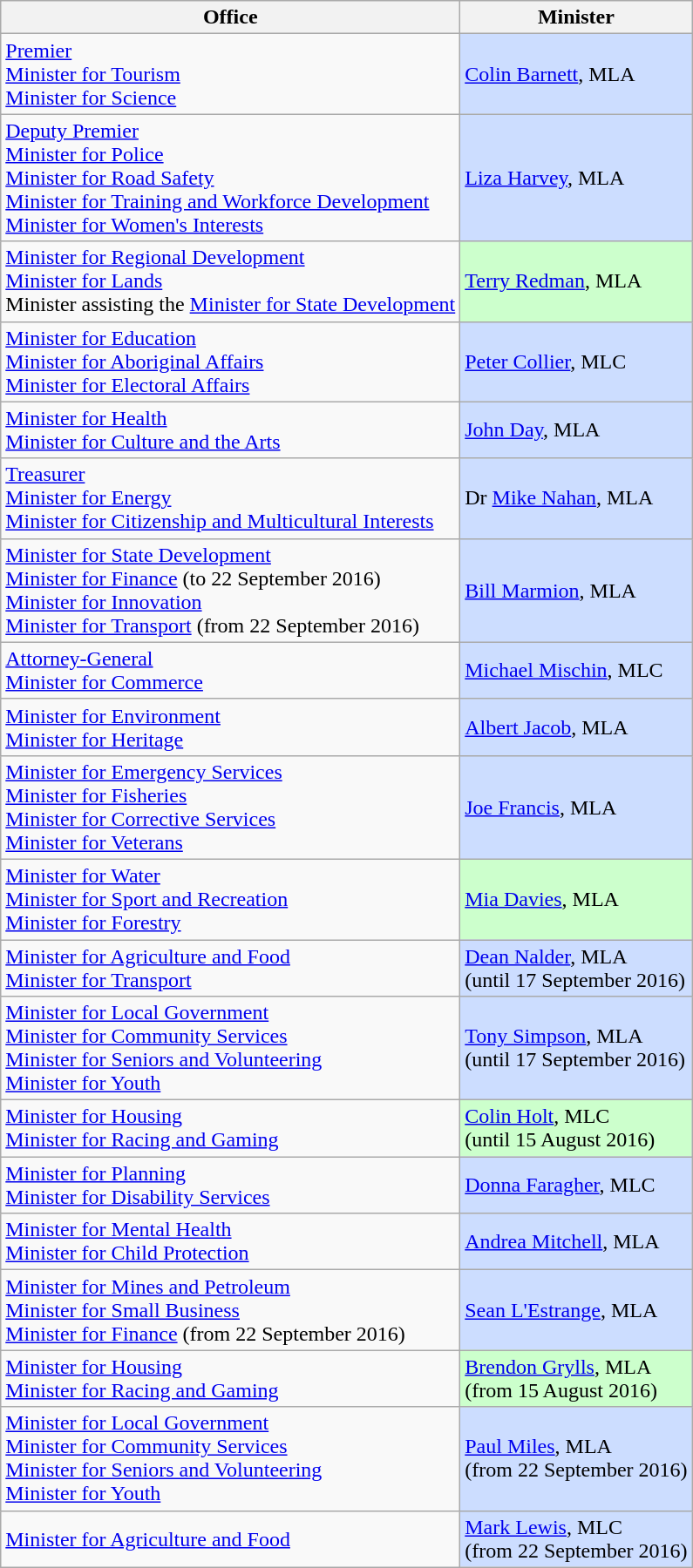<table class="wikitable sortable">
<tr>
<th>Office</th>
<th>Minister</th>
</tr>
<tr>
<td><a href='#'>Premier</a><br><a href='#'>Minister for Tourism</a><br><a href='#'>Minister for Science</a></td>
<td style="background:#CCDDFF"><a href='#'>Colin Barnett</a>, MLA</td>
</tr>
<tr>
<td><a href='#'>Deputy Premier</a><br><a href='#'>Minister for Police</a><br><a href='#'>Minister for Road Safety</a><br><a href='#'>Minister for Training and Workforce Development</a><br><a href='#'>Minister for Women's Interests</a></td>
<td style="background:#CCDDFF"><a href='#'>Liza Harvey</a>, MLA</td>
</tr>
<tr>
<td><a href='#'>Minister for Regional Development</a><br><a href='#'>Minister for Lands</a><br>Minister assisting the <a href='#'>Minister for State Development</a></td>
<td style="background:#CCFFCC"><a href='#'>Terry Redman</a>, MLA</td>
</tr>
<tr>
<td><a href='#'>Minister for Education</a><br><a href='#'>Minister for Aboriginal Affairs</a><br><a href='#'>Minister for Electoral Affairs</a></td>
<td style="background:#CCDDFF"><a href='#'>Peter Collier</a>, MLC</td>
</tr>
<tr>
<td><a href='#'>Minister for Health</a><br><a href='#'>Minister for Culture and the Arts</a></td>
<td style="background:#CCDDFF"><a href='#'>John Day</a>, MLA</td>
</tr>
<tr>
<td><a href='#'>Treasurer</a><br><a href='#'>Minister for Energy</a><br><a href='#'>Minister for Citizenship and Multicultural Interests</a></td>
<td style="background:#CCDDFF">Dr <a href='#'>Mike Nahan</a>, MLA</td>
</tr>
<tr>
<td><a href='#'>Minister for State Development</a><br><a href='#'>Minister for Finance</a> (to 22 September 2016)<br><a href='#'>Minister for Innovation</a><br><a href='#'>Minister for Transport</a> (from 22 September 2016)</td>
<td style="background:#CCDDFF"><a href='#'>Bill Marmion</a>, MLA</td>
</tr>
<tr>
<td><a href='#'>Attorney-General</a><br><a href='#'>Minister for Commerce</a></td>
<td style="background:#CCDDFF"><a href='#'>Michael Mischin</a>, MLC</td>
</tr>
<tr>
<td><a href='#'>Minister for Environment</a><br><a href='#'>Minister for Heritage</a></td>
<td style="background:#CCDDFF"><a href='#'>Albert Jacob</a>, MLA</td>
</tr>
<tr>
<td><a href='#'>Minister for Emergency Services</a><br><a href='#'>Minister for Fisheries</a><br><a href='#'>Minister for Corrective Services</a><br><a href='#'>Minister for Veterans</a></td>
<td style="background:#CCDDFF"><a href='#'>Joe Francis</a>, MLA</td>
</tr>
<tr>
<td><a href='#'>Minister for Water</a><br><a href='#'>Minister for Sport and Recreation</a><br><a href='#'>Minister for Forestry</a></td>
<td style="background:#CCFFCC"><a href='#'>Mia Davies</a>, MLA</td>
</tr>
<tr>
<td><a href='#'>Minister for Agriculture and Food</a><br><a href='#'>Minister for Transport</a></td>
<td style="background:#CCDDFF"><a href='#'>Dean Nalder</a>, MLA <br>(until 17 September 2016)</td>
</tr>
<tr>
<td><a href='#'>Minister for Local Government</a><br><a href='#'>Minister for Community Services</a><br><a href='#'>Minister for Seniors and Volunteering</a><br><a href='#'>Minister for Youth</a></td>
<td style="background:#CCDDFF"><a href='#'>Tony Simpson</a>, MLA <br>(until 17 September 2016)</td>
</tr>
<tr>
<td><a href='#'>Minister for Housing</a><br><a href='#'>Minister for Racing and Gaming</a></td>
<td style="background:#CCFFCC"><a href='#'>Colin Holt</a>, MLC <br>(until 15 August 2016)</td>
</tr>
<tr>
<td><a href='#'>Minister for Planning</a><br><a href='#'>Minister for Disability Services</a></td>
<td style="background:#CCDDFF"><a href='#'>Donna Faragher</a>, MLC</td>
</tr>
<tr>
<td><a href='#'>Minister for Mental Health</a><br><a href='#'>Minister for Child Protection</a></td>
<td style="background:#CCDDFF"><a href='#'>Andrea Mitchell</a>, MLA</td>
</tr>
<tr>
<td><a href='#'>Minister for Mines and Petroleum</a><br><a href='#'>Minister for Small Business</a><br><a href='#'>Minister for Finance</a> (from 22 September 2016)</td>
<td style="background:#CCDDFF"><a href='#'>Sean L'Estrange</a>, MLA</td>
</tr>
<tr>
<td><a href='#'>Minister for Housing</a><br><a href='#'>Minister for Racing and Gaming</a></td>
<td style="background:#CCFFCC"><a href='#'>Brendon Grylls</a>, MLA <br>(from 15 August 2016)</td>
</tr>
<tr>
<td><a href='#'>Minister for Local Government</a><br><a href='#'>Minister for Community Services</a><br><a href='#'>Minister for Seniors and Volunteering</a><br><a href='#'>Minister for Youth</a></td>
<td style="background:#CCDDFF"><a href='#'>Paul Miles</a>, MLA<br>(from 22 September 2016)</td>
</tr>
<tr>
<td><a href='#'>Minister for Agriculture and Food</a></td>
<td style="background:#CCDDFF"><a href='#'>Mark Lewis</a>, MLC<br>(from 22 September 2016)</td>
</tr>
</table>
